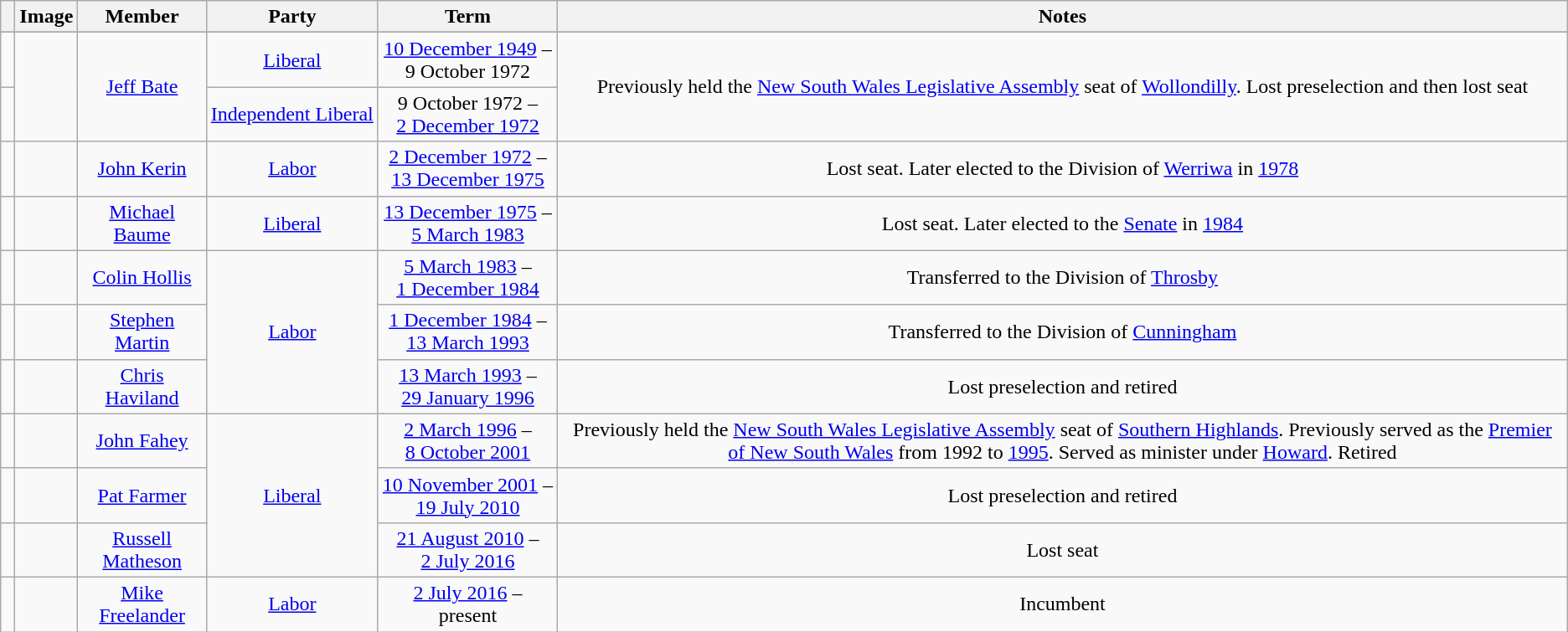<table class="wikitable" style="text-align:center">
<tr>
<th></th>
<th>Image</th>
<th>Member</th>
<th>Party</th>
<th>Term</th>
<th>Notes</th>
</tr>
<tr>
</tr>
<tr>
<td> </td>
<td rowspan=2></td>
<td rowspan=2><a href='#'>Jeff Bate</a><br></td>
<td><a href='#'>Liberal</a></td>
<td nowrap><a href='#'>10 December 1949</a> –<br>9 October 1972</td>
<td rowspan=2>Previously held the <a href='#'>New South Wales Legislative Assembly</a> seat of <a href='#'>Wollondilly</a>. Lost preselection and then lost seat</td>
</tr>
<tr>
<td> </td>
<td nowrap><a href='#'>Independent Liberal</a></td>
<td nowrap>9 October 1972 –<br><a href='#'>2 December 1972</a></td>
</tr>
<tr>
<td> </td>
<td></td>
<td><a href='#'>John Kerin</a><br></td>
<td><a href='#'>Labor</a></td>
<td nowrap><a href='#'>2 December 1972</a> –<br><a href='#'>13 December 1975</a></td>
<td>Lost seat. Later elected to the Division of <a href='#'>Werriwa</a> in <a href='#'>1978</a></td>
</tr>
<tr>
<td> </td>
<td></td>
<td><a href='#'>Michael Baume</a><br></td>
<td><a href='#'>Liberal</a></td>
<td nowrap><a href='#'>13 December 1975</a> –<br><a href='#'>5 March 1983</a></td>
<td>Lost seat. Later elected to the <a href='#'>Senate</a> in <a href='#'>1984</a></td>
</tr>
<tr>
<td> </td>
<td></td>
<td><a href='#'>Colin Hollis</a><br></td>
<td rowspan="3"><a href='#'>Labor</a></td>
<td nowrap><a href='#'>5 March 1983</a> –<br><a href='#'>1 December 1984</a></td>
<td>Transferred to the Division of <a href='#'>Throsby</a></td>
</tr>
<tr>
<td> </td>
<td></td>
<td><a href='#'>Stephen Martin</a><br></td>
<td nowrap><a href='#'>1 December 1984</a> –<br><a href='#'>13 March 1993</a></td>
<td>Transferred to the Division of <a href='#'>Cunningham</a></td>
</tr>
<tr>
<td> </td>
<td></td>
<td><a href='#'>Chris Haviland</a><br></td>
<td nowrap><a href='#'>13 March 1993</a> –<br><a href='#'>29 January 1996</a></td>
<td>Lost preselection and retired</td>
</tr>
<tr>
<td> </td>
<td></td>
<td><a href='#'>John Fahey</a><br></td>
<td rowspan="3"><a href='#'>Liberal</a></td>
<td nowrap><a href='#'>2 March 1996</a> –<br><a href='#'>8 October 2001</a></td>
<td>Previously held the <a href='#'>New South Wales Legislative Assembly</a> seat of <a href='#'>Southern Highlands</a>. Previously served as the <a href='#'>Premier of New South Wales</a> from 1992 to <a href='#'>1995</a>. Served as minister under <a href='#'>Howard</a>. Retired</td>
</tr>
<tr>
<td> </td>
<td></td>
<td><a href='#'>Pat Farmer</a><br></td>
<td nowrap><a href='#'>10 November 2001</a> –<br><a href='#'>19 July 2010</a></td>
<td>Lost preselection and retired</td>
</tr>
<tr>
<td> </td>
<td></td>
<td><a href='#'>Russell Matheson</a><br></td>
<td nowrap><a href='#'>21 August 2010</a> –<br><a href='#'>2 July 2016</a></td>
<td>Lost seat</td>
</tr>
<tr>
<td> </td>
<td></td>
<td><a href='#'>Mike Freelander</a><br></td>
<td><a href='#'>Labor</a></td>
<td nowrap><a href='#'>2 July 2016</a> –<br>present</td>
<td>Incumbent</td>
</tr>
</table>
